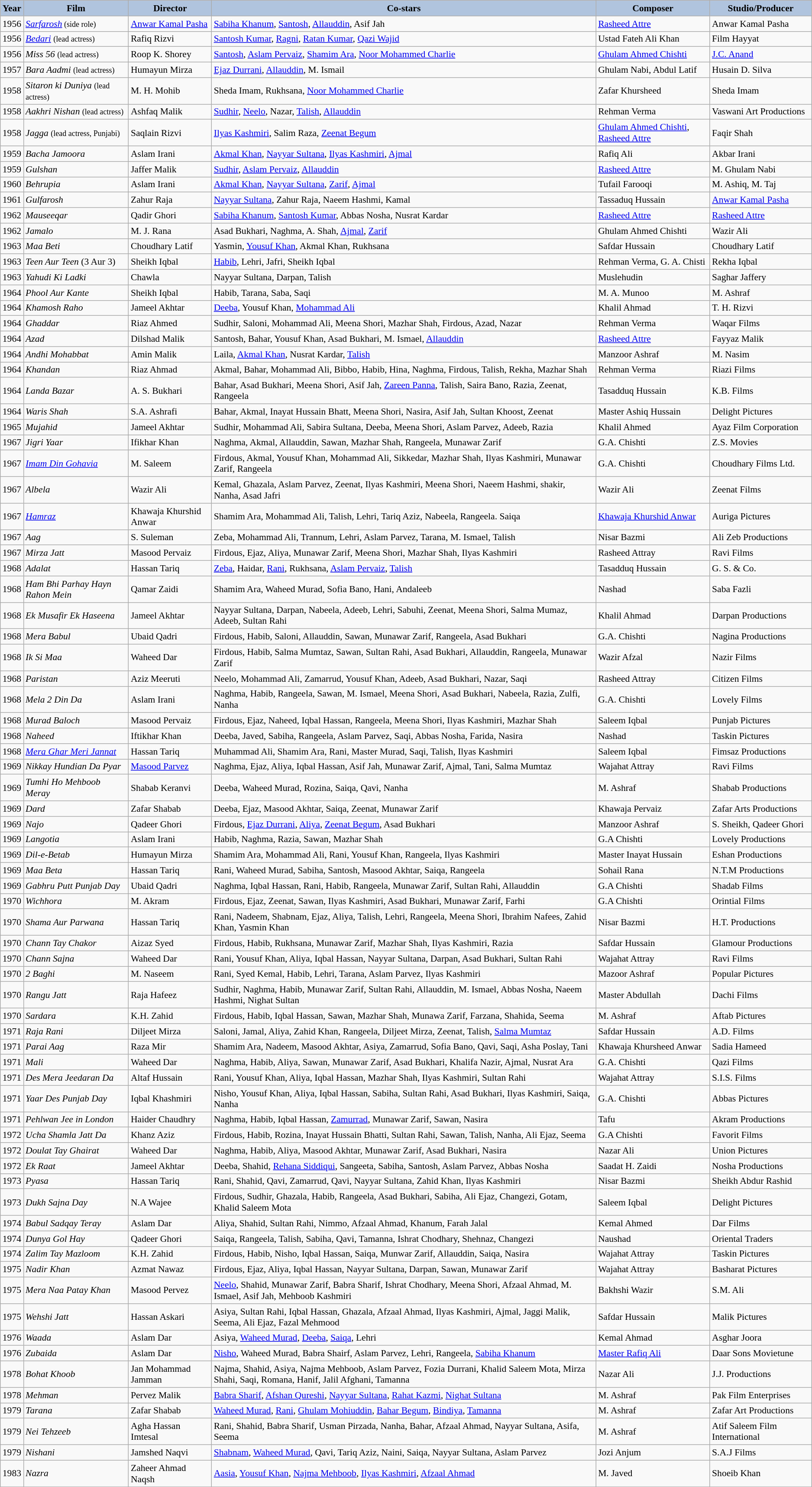<table class="wikitable" style="font-size:90%">
<tr>
<th style="background:#B0C4DE;">Year</th>
<th style="background:#B0C4DE;">Film</th>
<th style="background:#B0C4DE;">Director</th>
<th style="background:#B0C4DE;">Co-stars</th>
<th style="background:#B0C4DE;">Composer</th>
<th style="background:#B0C4DE;">Studio/Producer</th>
</tr>
<tr>
<td>1956</td>
<td><em><a href='#'>Sarfarosh</a></em><small> (side role)</small></td>
<td><a href='#'>Anwar Kamal Pasha</a></td>
<td><a href='#'>Sabiha Khanum</a>, <a href='#'>Santosh</a>, <a href='#'>Allauddin</a>, Asif Jah</td>
<td><a href='#'>Rasheed Attre</a></td>
<td>Anwar Kamal Pasha</td>
</tr>
<tr>
<td>1956</td>
<td><em><a href='#'>Bedari</a></em> <small>(lead actress)</small></td>
<td>Rafiq Rizvi</td>
<td><a href='#'>Santosh Kumar</a>, <a href='#'>Ragni</a>, <a href='#'>Ratan Kumar</a>, <a href='#'>Qazi Wajid</a></td>
<td>Ustad Fateh Ali Khan</td>
<td>Film Hayyat</td>
</tr>
<tr>
<td>1956</td>
<td><em>Miss 56</em> <small>(lead actress)</small></td>
<td>Roop K. Shorey</td>
<td><a href='#'>Santosh</a>, <a href='#'>Aslam Pervaiz</a>, <a href='#'>Shamim Ara</a>, <a href='#'>Noor Mohammed Charlie</a></td>
<td><a href='#'>Ghulam Ahmed Chishti</a></td>
<td><a href='#'>J.C. Anand</a></td>
</tr>
<tr>
<td>1957</td>
<td><em>Bara Aadmi</em> <small>(lead actress)</small></td>
<td>Humayun Mirza</td>
<td><a href='#'>Ejaz Durrani</a>, <a href='#'>Allauddin</a>, M. Ismail</td>
<td>Ghulam Nabi, Abdul Latif</td>
<td>Husain D. Silva</td>
</tr>
<tr>
<td>1958</td>
<td><em>Sitaron ki Duniya</em> <small>(lead actress)</small></td>
<td>M. H. Mohib</td>
<td>Sheda Imam, Rukhsana, <a href='#'>Noor Mohammed Charlie</a></td>
<td>Zafar Khursheed</td>
<td>Sheda Imam</td>
</tr>
<tr>
<td>1958</td>
<td><em>Aakhri Nishan</em> <small>(lead actress)</small></td>
<td>Ashfaq Malik</td>
<td><a href='#'>Sudhir</a>, <a href='#'>Neelo</a>, Nazar, <a href='#'>Talish</a>, <a href='#'>Allauddin</a></td>
<td>Rehman Verma</td>
<td>Vaswani Art Productions</td>
</tr>
<tr>
<td>1958</td>
<td><em>Jagga</em> <small>(lead actress, Punjabi)</small></td>
<td>Saqlain Rizvi</td>
<td><a href='#'>Ilyas Kashmiri</a>, Salim Raza, <a href='#'>Zeenat Begum</a></td>
<td><a href='#'>Ghulam Ahmed Chishti</a>, <a href='#'>Rasheed Attre</a></td>
<td>Faqir Shah</td>
</tr>
<tr>
<td>1959</td>
<td><em>Bacha Jamoora</em></td>
<td>Aslam Irani</td>
<td><a href='#'>Akmal Khan</a>, <a href='#'>Nayyar Sultana</a>, <a href='#'>Ilyas Kashmiri</a>, <a href='#'>Ajmal</a></td>
<td>Rafiq Ali</td>
<td>Akbar Irani</td>
</tr>
<tr>
<td>1959</td>
<td><em>Gulshan</em></td>
<td>Jaffer Malik</td>
<td><a href='#'>Sudhir</a>, <a href='#'>Aslam Pervaiz</a>, <a href='#'>Allauddin</a></td>
<td><a href='#'>Rasheed Attre</a></td>
<td>M. Ghulam Nabi</td>
</tr>
<tr>
<td>1960</td>
<td><em>Behrupia</em></td>
<td>Aslam Irani</td>
<td><a href='#'>Akmal Khan</a>, <a href='#'>Nayyar Sultana</a>, <a href='#'>Zarif</a>, <a href='#'>Ajmal</a></td>
<td>Tufail Farooqi</td>
<td>M. Ashiq, M. Taj</td>
</tr>
<tr>
<td>1961</td>
<td><em>Gulfarosh</em></td>
<td>Zahur Raja</td>
<td><a href='#'>Nayyar Sultana</a>, Zahur Raja, Naeem Hashmi, Kamal</td>
<td>Tassaduq Hussain</td>
<td><a href='#'>Anwar Kamal Pasha</a></td>
</tr>
<tr>
<td>1962</td>
<td><em>Mauseeqar</em></td>
<td>Qadir Ghori</td>
<td><a href='#'>Sabiha Khanum</a>, <a href='#'>Santosh Kumar</a>, Abbas Nosha, Nusrat Kardar</td>
<td><a href='#'>Rasheed Attre</a></td>
<td><a href='#'>Rasheed Attre</a></td>
</tr>
<tr>
<td>1962</td>
<td><em>Jamalo </em></td>
<td>M. J. Rana</td>
<td>Asad Bukhari, Naghma, A. Shah, <a href='#'>Ajmal</a>, <a href='#'>Zarif</a></td>
<td>Ghulam Ahmed Chishti</td>
<td>Wazir Ali</td>
</tr>
<tr>
<td>1963</td>
<td><em>Maa Beti</em></td>
<td>Choudhary Latif</td>
<td>Yasmin, <a href='#'>Yousuf Khan</a>, Akmal Khan, Rukhsana</td>
<td>Safdar Hussain</td>
<td>Choudhary Latif</td>
</tr>
<tr>
<td>1963</td>
<td><em>Teen Aur Teen</em> (3 Aur 3)</td>
<td>Sheikh Iqbal</td>
<td><a href='#'>Habib</a>, Lehri, Jafri, Sheikh Iqbal</td>
<td>Rehman Verma, G. A. Chisti</td>
<td>Rekha Iqbal</td>
</tr>
<tr>
<td>1963</td>
<td><em>Yahudi Ki Ladki</em></td>
<td>Chawla</td>
<td>Nayyar Sultana, Darpan, Talish</td>
<td>Muslehudin</td>
<td>Saghar Jaffery</td>
</tr>
<tr>
<td>1964</td>
<td><em>Phool Aur Kante</em></td>
<td>Sheikh Iqbal</td>
<td>Habib, Tarana, Saba, Saqi</td>
<td>M. A. Munoo</td>
<td>M. Ashraf</td>
</tr>
<tr>
<td>1964</td>
<td><em>Khamosh Raho</em></td>
<td>Jameel Akhtar</td>
<td><a href='#'>Deeba</a>, Yousuf Khan, <a href='#'>Mohammad Ali</a></td>
<td>Khalil Ahmad</td>
<td>T. H. Rizvi</td>
</tr>
<tr>
<td>1964</td>
<td><em>Ghaddar</em></td>
<td>Riaz Ahmed</td>
<td>Sudhir, Saloni, Mohammad Ali, Meena Shori, Mazhar Shah, Firdous, Azad, Nazar</td>
<td>Rehman Verma</td>
<td>Waqar Films</td>
</tr>
<tr>
<td>1964</td>
<td><em>Azad</em></td>
<td>Dilshad Malik</td>
<td>Santosh, Bahar, Yousuf Khan, Asad Bukhari, M. Ismael, <a href='#'>Allauddin</a></td>
<td><a href='#'>Rasheed Attre</a></td>
<td>Fayyaz Malik</td>
</tr>
<tr>
<td>1964</td>
<td><em>Andhi Mohabbat</em></td>
<td>Amin Malik</td>
<td>Laila, <a href='#'>Akmal Khan</a>, Nusrat Kardar, <a href='#'>Talish</a></td>
<td>Manzoor Ashraf</td>
<td>M. Nasim</td>
</tr>
<tr>
<td>1964</td>
<td><em>Khandan</em></td>
<td>Riaz Ahmad</td>
<td>Akmal, Bahar, Mohammad Ali, Bibbo, Habib, Hina, Naghma, Firdous, Talish, Rekha, Mazhar Shah</td>
<td>Rehman Verma</td>
<td>Riazi Films</td>
</tr>
<tr>
<td>1964</td>
<td><em>Landa Bazar</em></td>
<td>A. S. Bukhari</td>
<td>Bahar, Asad Bukhari, Meena Shori, Asif Jah, <a href='#'>Zareen Panna</a>, Talish, Saira Bano, Razia, Zeenat, Rangeela</td>
<td>Tasadduq Hussain</td>
<td>K.B. Films</td>
</tr>
<tr>
<td>1964</td>
<td><em>Waris Shah</em></td>
<td>S.A. Ashrafi</td>
<td>Bahar, Akmal, Inayat Hussain Bhatt, Meena Shori, Nasira, Asif Jah, Sultan Khoost, Zeenat</td>
<td>Master Ashiq Hussain</td>
<td>Delight Pictures</td>
</tr>
<tr>
<td>1965</td>
<td><em>Mujahid</em></td>
<td>Jameel Akhtar</td>
<td>Sudhir, Mohammad Ali, Sabira Sultana, Deeba, Meena Shori, Aslam Parvez, Adeeb, Razia</td>
<td>Khalil Ahmed</td>
<td>Ayaz Film Corporation</td>
</tr>
<tr>
<td>1967</td>
<td><em>Jigri Yaar</em></td>
<td>Ifikhar Khan</td>
<td>Naghma, Akmal, Allauddin, Sawan, Mazhar Shah, Rangeela, Munawar Zarif</td>
<td>G.A. Chishti</td>
<td>Z.S. Movies</td>
</tr>
<tr>
<td>1967</td>
<td><em><a href='#'>Imam Din Gohavia</a></em></td>
<td>M. Saleem</td>
<td>Firdous, Akmal, Yousuf Khan, Mohammad Ali, Sikkedar, Mazhar Shah, Ilyas Kashmiri, Munawar Zarif, Rangeela</td>
<td>G.A. Chishti</td>
<td>Choudhary Films Ltd.</td>
</tr>
<tr>
<td>1967</td>
<td><em>Albela</em></td>
<td>Wazir Ali</td>
<td>Kemal, Ghazala, Aslam Parvez, Zeenat, Ilyas Kashmiri, Meena Shori, Naeem Hashmi, shakir, Nanha, Asad Jafri</td>
<td>Wazir Ali</td>
<td>Zeenat Films</td>
</tr>
<tr>
<td>1967</td>
<td><em><a href='#'>Hamraz</a></em></td>
<td>Khawaja Khurshid Anwar</td>
<td>Shamim Ara, Mohammad Ali, Talish, Lehri, Tariq Aziz, Nabeela, Rangeela. Saiqa</td>
<td><a href='#'>Khawaja Khurshid Anwar</a></td>
<td>Auriga Pictures</td>
</tr>
<tr>
<td>1967</td>
<td><em>Aag</em></td>
<td>S. Suleman</td>
<td>Zeba, Mohammad Ali, Trannum, Lehri, Aslam Parvez, Tarana, M. Ismael, Talish</td>
<td>Nisar Bazmi</td>
<td>Ali Zeb Productions</td>
</tr>
<tr>
<td>1967</td>
<td><em>Mirza Jatt</em></td>
<td>Masood Pervaiz</td>
<td>Firdous, Ejaz, Aliya, Munawar Zarif, Meena Shori, Mazhar Shah, Ilyas Kashmiri</td>
<td>Rasheed Attray</td>
<td>Ravi Films</td>
</tr>
<tr>
<td>1968</td>
<td><em>Adalat</em></td>
<td>Hassan Tariq</td>
<td><a href='#'>Zeba</a>, Haidar, <a href='#'>Rani</a>, Rukhsana, <a href='#'>Aslam Pervaiz</a>, <a href='#'>Talish</a></td>
<td>Tasadduq Hussain</td>
<td>G. S. & Co.</td>
</tr>
<tr>
<td>1968</td>
<td><em>Ham Bhi Parhay Hayn Rahon Mein</em></td>
<td>Qamar Zaidi</td>
<td>Shamim Ara, Waheed Murad, Sofia Bano, Hani, Andaleeb</td>
<td>Nashad</td>
<td>Saba Fazli</td>
</tr>
<tr>
<td>1968</td>
<td><em>Ek Musafir Ek Haseena</em></td>
<td>Jameel Akhtar</td>
<td>Nayyar Sultana, Darpan, Nabeela, Adeeb, Lehri, Sabuhi, Zeenat, Meena Shori, Salma Mumaz, Adeeb, Sultan Rahi</td>
<td>Khalil Ahmad</td>
<td>Darpan Productions</td>
</tr>
<tr>
<td>1968</td>
<td><em>Mera Babul</em></td>
<td>Ubaid Qadri</td>
<td>Firdous, Habib, Saloni, Allauddin, Sawan, Munawar Zarif, Rangeela, Asad Bukhari</td>
<td>G.A. Chishti</td>
<td>Nagina Productions</td>
</tr>
<tr>
<td>1968</td>
<td><em>Ik Si Maa</em></td>
<td>Waheed Dar</td>
<td>Firdous, Habib, Salma Mumtaz, Sawan, Sultan Rahi, Asad Bukhari, Allauddin, Rangeela, Munawar Zarif</td>
<td>Wazir Afzal</td>
<td>Nazir Films</td>
</tr>
<tr>
<td>1968</td>
<td><em>Paristan</em></td>
<td>Aziz Meeruti</td>
<td>Neelo, Mohammad Ali, Zamarrud, Yousuf Khan, Adeeb, Asad Bukhari, Nazar, Saqi</td>
<td>Rasheed Attray</td>
<td>Citizen Films</td>
</tr>
<tr>
<td>1968</td>
<td><em>Mela 2 Din Da</em></td>
<td>Aslam Irani</td>
<td>Naghma, Habib, Rangeela, Sawan, M. Ismael, Meena Shori, Asad Bukhari, Nabeela, Razia, Zulfi, Nanha</td>
<td>G.A. Chishti</td>
<td>Lovely Films</td>
</tr>
<tr>
<td>1968</td>
<td><em>Murad Baloch</em></td>
<td>Masood Pervaiz</td>
<td>Firdous, Ejaz, Naheed, Iqbal Hassan, Rangeela, Meena Shori, Ilyas Kashmiri, Mazhar Shah</td>
<td>Saleem Iqbal</td>
<td>Punjab Pictures</td>
</tr>
<tr>
<td>1968</td>
<td><em>Naheed</em></td>
<td>Iftikhar Khan</td>
<td>Deeba, Javed, Sabiha, Rangeela, Aslam Parvez, Saqi, Abbas Nosha, Farida, Nasira</td>
<td>Nashad</td>
<td>Taskin Pictures</td>
</tr>
<tr>
<td>1968</td>
<td><em><a href='#'>Mera Ghar Meri Jannat</a></em></td>
<td>Hassan Tariq</td>
<td>Muhammad Ali, Shamim Ara, Rani, Master Murad, Saqi, Talish, Ilyas Kashmiri</td>
<td>Saleem Iqbal</td>
<td>Fimsaz Productions</td>
</tr>
<tr>
<td>1969</td>
<td><em>Nikkay Hundian Da Pyar</em></td>
<td><a href='#'>Masood Parvez</a></td>
<td>Naghma, Ejaz, Aliya,  Iqbal Hassan, Asif Jah, Munawar Zarif, Ajmal, Tani, Salma Mumtaz</td>
<td>Wajahat Attray</td>
<td>Ravi Films</td>
</tr>
<tr>
<td>1969</td>
<td><em>Tumhi Ho Mehboob Meray</em></td>
<td>Shabab Keranvi</td>
<td>Deeba, Waheed Murad, Rozina, Saiqa, Qavi, Nanha</td>
<td>M. Ashraf</td>
<td>Shabab Productions</td>
</tr>
<tr>
<td>1969</td>
<td><em>Dard</em></td>
<td>Zafar Shabab</td>
<td>Deeba, Ejaz, Masood Akhtar, Saiqa, Zeenat, Munawar Zarif</td>
<td>Khawaja Pervaiz</td>
<td>Zafar Arts Productions</td>
</tr>
<tr>
<td>1969</td>
<td><em>Najo</em></td>
<td>Qadeer Ghori</td>
<td>Firdous, <a href='#'>Ejaz Durrani</a>, <a href='#'>Aliya</a>, <a href='#'>Zeenat Begum</a>, Asad Bukhari</td>
<td>Manzoor Ashraf</td>
<td>S. Sheikh, Qadeer Ghori</td>
</tr>
<tr>
<td>1969</td>
<td><em>Langotia</em></td>
<td>Aslam Irani</td>
<td>Habib, Naghma, Razia, Sawan, Mazhar Shah</td>
<td>G.A Chishti</td>
<td>Lovely Productions</td>
</tr>
<tr>
<td>1969</td>
<td><em>Dil-e-Betab</em></td>
<td>Humayun Mirza</td>
<td>Shamim Ara, Mohammad Ali, Rani, Yousuf Khan, Rangeela, Ilyas Kashmiri</td>
<td>Master Inayat Hussain</td>
<td>Eshan Productions</td>
</tr>
<tr>
<td>1969</td>
<td><em>Maa Beta</em></td>
<td>Hassan Tariq</td>
<td>Rani, Waheed Murad, Sabiha, Santosh, Masood Akhtar, Saiqa, Rangeela</td>
<td>Sohail Rana</td>
<td>N.T.M Productions</td>
</tr>
<tr>
<td>1969</td>
<td><em>Gabhru Putt Punjab Day</em></td>
<td>Ubaid Qadri</td>
<td>Naghma, Iqbal Hassan, Rani, Habib, Rangeela, Munawar Zarif, Sultan Rahi, Allauddin</td>
<td>G.A Chishti</td>
<td>Shadab Films</td>
</tr>
<tr>
<td>1970</td>
<td><em>Wichhora</em></td>
<td>M. Akram</td>
<td>Firdous, Ejaz, Zeenat, Sawan, Ilyas Kashmiri, Asad Bukhari, Munawar Zarif, Farhi</td>
<td>G.A Chishti</td>
<td>Orintial Films</td>
</tr>
<tr>
<td>1970</td>
<td><em>Shama Aur Parwana</em></td>
<td>Hassan Tariq</td>
<td>Rani, Nadeem, Shabnam, Ejaz, Aliya, Talish, Lehri, Rangeela, Meena Shori, Ibrahim Nafees, Zahid Khan, Yasmin Khan</td>
<td>Nisar Bazmi</td>
<td>H.T. Productions</td>
</tr>
<tr>
<td>1970</td>
<td><em>Chann Tay Chakor</em></td>
<td>Aizaz Syed</td>
<td>Firdous, Habib, Rukhsana, Munawar Zarif, Mazhar Shah, Ilyas Kashmiri, Razia</td>
<td>Safdar Hussain</td>
<td>Glamour Productions</td>
</tr>
<tr>
<td>1970</td>
<td><em>Chann Sajna</em></td>
<td>Waheed Dar</td>
<td>Rani, Yousuf Khan, Aliya, Iqbal Hassan, Nayyar Sultana, Darpan, Asad Bukhari, Sultan Rahi</td>
<td>Wajahat Attray</td>
<td>Ravi Films</td>
</tr>
<tr>
<td>1970</td>
<td><em>2 Baghi</em></td>
<td>M. Naseem</td>
<td>Rani, Syed Kemal, Habib, Lehri, Tarana, Aslam Parvez, Ilyas Kashmiri</td>
<td>Mazoor Ashraf</td>
<td>Popular Pictures</td>
</tr>
<tr>
<td>1970</td>
<td><em>Rangu Jatt</em></td>
<td>Raja Hafeez</td>
<td>Sudhir, Naghma, Habib, Munawar Zarif, Sultan Rahi, Allauddin, M. Ismael, Abbas Nosha, Naeem Hashmi, Nighat Sultan</td>
<td>Master Abdullah</td>
<td>Dachi Films</td>
</tr>
<tr>
<td>1970</td>
<td><em>Sardara</em></td>
<td>K.H. Zahid</td>
<td>Firdous, Habib, Iqbal Hassan, Sawan, Mazhar Shah, Munawa Zarif, Farzana, Shahida, Seema</td>
<td>M. Ashraf</td>
<td>Aftab Pictures</td>
</tr>
<tr>
<td>1971</td>
<td><em>Raja Rani</em></td>
<td>Diljeet Mirza</td>
<td>Saloni, Jamal, Aliya, Zahid Khan, Rangeela, Diljeet Mirza, Zeenat, Talish, <a href='#'>Salma Mumtaz</a></td>
<td>Safdar Hussain</td>
<td>A.D. Films</td>
</tr>
<tr>
<td>1971</td>
<td><em>Parai Aag</em></td>
<td>Raza Mir</td>
<td>Shamim Ara, Nadeem, Masood Akhtar, Asiya, Zamarrud, Sofia Bano, Qavi, Saqi, Asha Poslay, Tani</td>
<td>Khawaja Khursheed Anwar</td>
<td>Sadia Hameed</td>
</tr>
<tr>
<td>1971</td>
<td><em>Mali</em></td>
<td>Waheed Dar</td>
<td>Naghma, Habib, Aliya, Sawan, Munawar Zarif, Asad Bukhari, Khalifa Nazir, Ajmal, Nusrat Ara</td>
<td>G.A. Chishti</td>
<td>Qazi Films</td>
</tr>
<tr>
<td>1971</td>
<td><em>Des Mera Jeedaran Da</em></td>
<td>Altaf Hussain</td>
<td>Rani, Yousuf Khan, Aliya, Iqbal Hassan, Mazhar Shah, Ilyas Kashmiri, Sultan Rahi</td>
<td>Wajahat Attray</td>
<td>S.I.S. Films</td>
</tr>
<tr>
<td>1971</td>
<td><em>Yaar Des Punjab Day</em></td>
<td>Iqbal Khashmiri</td>
<td>Nisho, Yousuf Khan, Aliya, Iqbal Hassan, Sabiha, Sultan Rahi, Asad Bukhari, Ilyas Kashmiri, Saiqa, Nanha</td>
<td>G.A. Chishti</td>
<td>Abbas Pictures</td>
</tr>
<tr>
<td>1971</td>
<td><em>Pehlwan Jee in London</em></td>
<td>Haider Chaudhry</td>
<td>Naghma, Habib, Iqbal Hassan, <a href='#'>Zamurrad</a>, Munawar Zarif, Sawan, Nasira</td>
<td>Tafu</td>
<td>Akram Productions</td>
</tr>
<tr>
<td>1972</td>
<td><em>Ucha Shamla Jatt Da</em></td>
<td>Khanz Aziz</td>
<td>Firdous, Habib, Rozina, Inayat Hussain Bhatti, Sultan Rahi, Sawan, Talish, Nanha, Ali Ejaz, Seema</td>
<td>G.A Chishti</td>
<td>Favorit Films</td>
</tr>
<tr>
<td>1972</td>
<td><em>Doulat Tay Ghairat</em></td>
<td>Waheed Dar</td>
<td>Naghma, Habib, Aliya, Masood Akhtar, Munawar Zarif, Asad Bukhari, Nasira</td>
<td>Nazar Ali</td>
<td>Union Pictures</td>
</tr>
<tr>
<td>1972</td>
<td><em>Ek Raat</em></td>
<td>Jameel Akhtar</td>
<td>Deeba, Shahid, <a href='#'>Rehana Siddiqui</a>, Sangeeta, Sabiha, Santosh, Aslam Parvez, Abbas Nosha</td>
<td>Saadat H. Zaidi</td>
<td>Nosha Productions</td>
</tr>
<tr>
<td>1973</td>
<td><em>Pyasa</em></td>
<td>Hassan Tariq</td>
<td>Rani, Shahid, Qavi, Zamarrud, Qavi, Nayyar Sultana, Zahid Khan, Ilyas Kashmiri</td>
<td>Nisar Bazmi</td>
<td>Sheikh Abdur Rashid</td>
</tr>
<tr>
<td>1973</td>
<td><em>Dukh Sajna Day</em></td>
<td>N.A Wajee</td>
<td>Firdous, Sudhir, Ghazala, Habib, Rangeela, Asad Bukhari, Sabiha, Ali Ejaz, Changezi, Gotam, Khalid Saleem Mota</td>
<td>Saleem Iqbal</td>
<td>Delight Pictures</td>
</tr>
<tr>
<td>1974</td>
<td><em>Babul Sadqay Teray</em></td>
<td>Aslam Dar</td>
<td>Aliya, Shahid, Sultan Rahi, Nimmo, Afzaal Ahmad, Khanum, Farah Jalal</td>
<td>Kemal Ahmed</td>
<td>Dar Films</td>
</tr>
<tr>
<td>1974</td>
<td><em>Dunya Gol Hay</em></td>
<td>Qadeer Ghori</td>
<td>Saiqa, Rangeela, Talish, Sabiha, Qavi, Tamanna, Ishrat Chodhary, Shehnaz, Changezi</td>
<td>Naushad</td>
<td>Oriental Traders</td>
</tr>
<tr>
<td>1974</td>
<td><em>Zalim Tay Mazloom</em></td>
<td>K.H. Zahid</td>
<td>Firdous, Habib, Nisho, Iqbal Hassan, Saiqa, Munwar Zarif, Allauddin, Saiqa, Nasira</td>
<td>Wajahat Attray</td>
<td>Taskin Pictures</td>
</tr>
<tr>
<td>1975</td>
<td><em>Nadir Khan</em></td>
<td>Azmat Nawaz</td>
<td>Firdous, Ejaz, Aliya, Iqbal Hassan, Nayyar Sultana, Darpan, Sawan, Munawar Zarif</td>
<td>Wajahat Attray</td>
<td>Basharat Pictures</td>
</tr>
<tr>
<td>1975</td>
<td><em>Mera Naa Patay Khan</em></td>
<td>Masood Pervez</td>
<td><a href='#'>Neelo</a>, Shahid, Munawar Zarif, Babra Sharif, Ishrat Chodhary, Meena Shori, Afzaal Ahmad, M. Ismael, Asif Jah, Mehboob Kashmiri</td>
<td>Bakhshi Wazir</td>
<td>S.M. Ali</td>
</tr>
<tr>
<td>1975</td>
<td><em>Wehshi Jatt</em></td>
<td>Hassan Askari</td>
<td>Asiya, Sultan Rahi, Iqbal Hassan, Ghazala, Afzaal Ahmad, Ilyas Kashmiri, Ajmal, Jaggi Malik, Seema, Ali Ejaz, Fazal Mehmood</td>
<td>Safdar Hussain</td>
<td>Malik Pictures</td>
</tr>
<tr>
<td>1976</td>
<td><em>Waada</em></td>
<td>Aslam Dar</td>
<td>Asiya, <a href='#'>Waheed Murad</a>, <a href='#'>Deeba</a>, <a href='#'>Saiqa</a>, Lehri</td>
<td>Kemal Ahmad</td>
<td>Asghar Joora</td>
</tr>
<tr>
<td>1976</td>
<td><em>Zubaida</em></td>
<td>Aslam Dar</td>
<td><a href='#'>Nisho</a>, Waheed Murad, Babra Shairf, Aslam Parvez, Lehri, Rangeela, <a href='#'>Sabiha Khanum</a></td>
<td><a href='#'>Master Rafiq Ali</a></td>
<td>Daar Sons Movietune</td>
</tr>
<tr>
<td>1978</td>
<td><em>Bohat Khoob</em></td>
<td>Jan Mohammad Jamman</td>
<td>Najma, Shahid, Asiya, Najma Mehboob, Aslam Parvez, Fozia Durrani, Khalid Saleem Mota, Mirza Shahi, Saqi, Romana, Hanif, Jalil Afghani, Tamanna</td>
<td>Nazar Ali</td>
<td>J.J. Productions</td>
</tr>
<tr>
<td>1978</td>
<td><em>Mehman</em></td>
<td>Pervez Malik</td>
<td><a href='#'>Babra Sharif</a>, <a href='#'>Afshan Qureshi</a>, <a href='#'>Nayyar Sultana</a>, <a href='#'>Rahat Kazmi</a>, <a href='#'>Nighat Sultana</a></td>
<td>M. Ashraf</td>
<td>Pak Film Enterprises</td>
</tr>
<tr>
<td>1979</td>
<td><em>Tarana</em></td>
<td>Zafar Shabab</td>
<td><a href='#'>Waheed Murad</a>, <a href='#'>Rani</a>, <a href='#'>Ghulam Mohiuddin</a>, <a href='#'>Bahar Begum</a>, <a href='#'>Bindiya</a>, <a href='#'>Tamanna</a></td>
<td>M. Ashraf</td>
<td>Zafar Art Productions</td>
</tr>
<tr>
<td>1979</td>
<td><em>Nei Tehzeeb</em></td>
<td>Agha Hassan Imtesal</td>
<td>Rani, Shahid, Babra Sharif, Usman Pirzada, Nanha, Bahar, Afzaal Ahmad, Nayyar Sultana, Asifa, Seema</td>
<td>M. Ashraf</td>
<td>Atif Saleem Film International</td>
</tr>
<tr>
<td>1979</td>
<td><em>Nishani</em></td>
<td>Jamshed Naqvi</td>
<td><a href='#'>Shabnam</a>, <a href='#'>Waheed Murad</a>, Qavi, Tariq Aziz, Naini, Saiqa, Nayyar Sultana, Aslam Parvez</td>
<td>Jozi Anjum</td>
<td>S.A.J Films</td>
</tr>
<tr>
<td>1983</td>
<td><em>Nazra</em></td>
<td>Zaheer Ahmad Naqsh</td>
<td><a href='#'>Aasia</a>, <a href='#'>Yousuf Khan</a>, <a href='#'>Najma Mehboob</a>, <a href='#'>Ilyas Kashmiri</a>, <a href='#'>Afzaal Ahmad</a></td>
<td>M. Javed</td>
<td>Shoeib Khan</td>
</tr>
</table>
